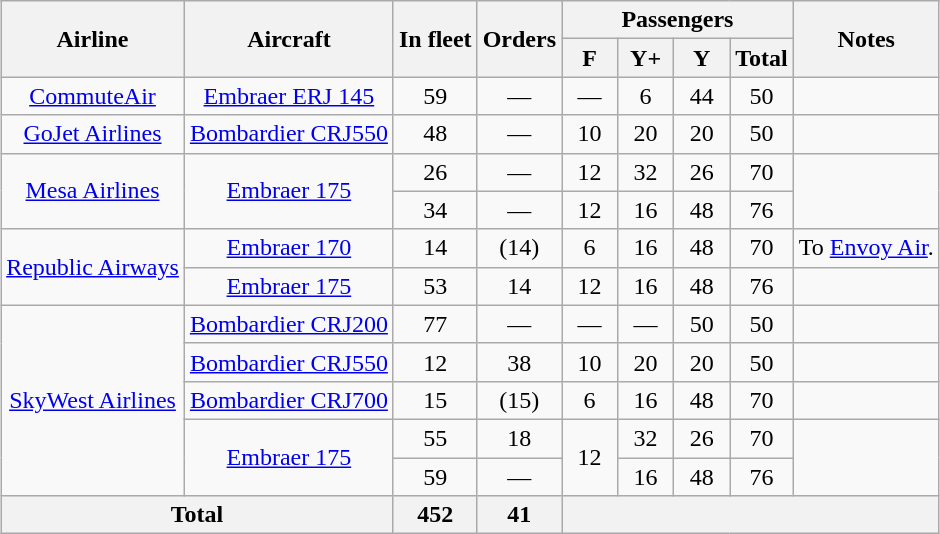<table class="wikitable sticky-header-multi" style="text-align:center;margin:auto;">
<tr>
<th rowspan="2">Airline</th>
<th rowspan="2">Aircraft</th>
<th rowspan="2">In fleet</th>
<th rowspan="2">Orders</th>
<th colspan="4">Passengers</th>
<th rowspan="2">Notes</th>
</tr>
<tr>
<th style="width:30px;"><abbr>F</abbr><abbr></abbr></th>
<th style="width:30px;"><abbr>Y+</abbr><abbr></abbr></th>
<th style="width:30px;"><abbr>Y</abbr><abbr></abbr></th>
<th style="width:30px;">Total</th>
</tr>
<tr>
<td><a href='#'>CommuteAir</a></td>
<td><a href='#'>Embraer ERJ 145</a></td>
<td>59</td>
<td>—</td>
<td>—</td>
<td>6</td>
<td>44</td>
<td>50</td>
<td></td>
</tr>
<tr>
<td><a href='#'>GoJet Airlines</a></td>
<td><a href='#'>Bombardier CRJ550</a></td>
<td>48</td>
<td>—</td>
<td>10</td>
<td>20</td>
<td>20</td>
<td>50</td>
<td></td>
</tr>
<tr>
<td rowspan="2"><a href='#'>Mesa Airlines</a></td>
<td rowspan="2"><a href='#'>Embraer 175</a></td>
<td>26</td>
<td>—</td>
<td>12</td>
<td>32</td>
<td>26</td>
<td>70</td>
<td rowspan="2"></td>
</tr>
<tr>
<td>34</td>
<td>—</td>
<td>12</td>
<td>16</td>
<td>48</td>
<td>76</td>
</tr>
<tr>
<td rowspan="2"><a href='#'>Republic Airways</a></td>
<td><a href='#'>Embraer 170</a></td>
<td>14</td>
<td>(14)</td>
<td>6</td>
<td>16</td>
<td>48</td>
<td>70</td>
<td>To <a href='#'>Envoy Air</a>.</td>
</tr>
<tr>
<td><a href='#'>Embraer 175</a></td>
<td>53</td>
<td>14</td>
<td>12</td>
<td>16</td>
<td>48</td>
<td>76</td>
<td></td>
</tr>
<tr>
<td rowspan="5"><a href='#'>SkyWest Airlines</a></td>
<td><a href='#'>Bombardier CRJ200</a></td>
<td>77</td>
<td>—</td>
<td>—</td>
<td>—</td>
<td>50</td>
<td>50</td>
<td></td>
</tr>
<tr>
<td><a href='#'>Bombardier CRJ550</a></td>
<td>12</td>
<td>38</td>
<td>10</td>
<td>20</td>
<td>20</td>
<td>50</td>
<td></td>
</tr>
<tr>
<td><a href='#'>Bombardier CRJ700</a></td>
<td>15</td>
<td>(15)</td>
<td>6</td>
<td>16</td>
<td>48</td>
<td>70</td>
<td></td>
</tr>
<tr>
<td rowspan="2"><a href='#'>Embraer 175</a></td>
<td>55</td>
<td>18</td>
<td rowspan="2">12</td>
<td>32</td>
<td>26</td>
<td>70</td>
<td rowspan="2"></td>
</tr>
<tr>
<td>59</td>
<td>—</td>
<td>16</td>
<td>48</td>
<td>76</td>
</tr>
<tr>
<th colspan="2">Total</th>
<th>452</th>
<th>41</th>
<th colspan="5"></th>
</tr>
</table>
